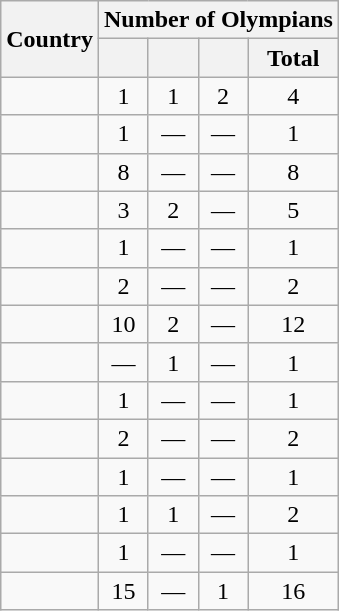<table class="wikitable sortable" style="text-align:center">
<tr>
<th rowspan="2">Country</th>
<th colspan="4">Number of Olympians</th>
</tr>
<tr>
<th></th>
<th></th>
<th></th>
<th>Total</th>
</tr>
<tr>
<td style="text-align:left"></td>
<td>1</td>
<td>1</td>
<td>2</td>
<td>4</td>
</tr>
<tr>
<td style="text-align:left"></td>
<td>1</td>
<td>—</td>
<td>—</td>
<td>1</td>
</tr>
<tr>
<td style="text-align:left"></td>
<td>8</td>
<td>—</td>
<td>—</td>
<td>8</td>
</tr>
<tr>
<td style="text-align:left"></td>
<td>3</td>
<td>2</td>
<td>—</td>
<td>5</td>
</tr>
<tr>
<td style="text-align:left"></td>
<td>1</td>
<td>—</td>
<td>—</td>
<td>1</td>
</tr>
<tr>
<td style="text-align:left"></td>
<td>2</td>
<td>—</td>
<td>—</td>
<td>2</td>
</tr>
<tr>
<td style="text-align:left"></td>
<td>10</td>
<td>2</td>
<td>—</td>
<td>12</td>
</tr>
<tr>
<td style="text-align:left"></td>
<td>—</td>
<td>1</td>
<td>—</td>
<td>1</td>
</tr>
<tr>
<td style="text-align:left"></td>
<td>1</td>
<td>—</td>
<td>—</td>
<td>1</td>
</tr>
<tr>
<td style="text-align:left"></td>
<td>2</td>
<td>—</td>
<td>—</td>
<td>2</td>
</tr>
<tr>
<td style="text-align:left"></td>
<td>1</td>
<td>—</td>
<td>—</td>
<td>1</td>
</tr>
<tr>
<td style="text-align:left"></td>
<td>1</td>
<td>1</td>
<td>—</td>
<td>2</td>
</tr>
<tr>
<td style="text-align:left"></td>
<td>1</td>
<td>—</td>
<td>—</td>
<td>1</td>
</tr>
<tr>
<td style="text-align:left"></td>
<td>15</td>
<td>—</td>
<td>1</td>
<td>16</td>
</tr>
</table>
